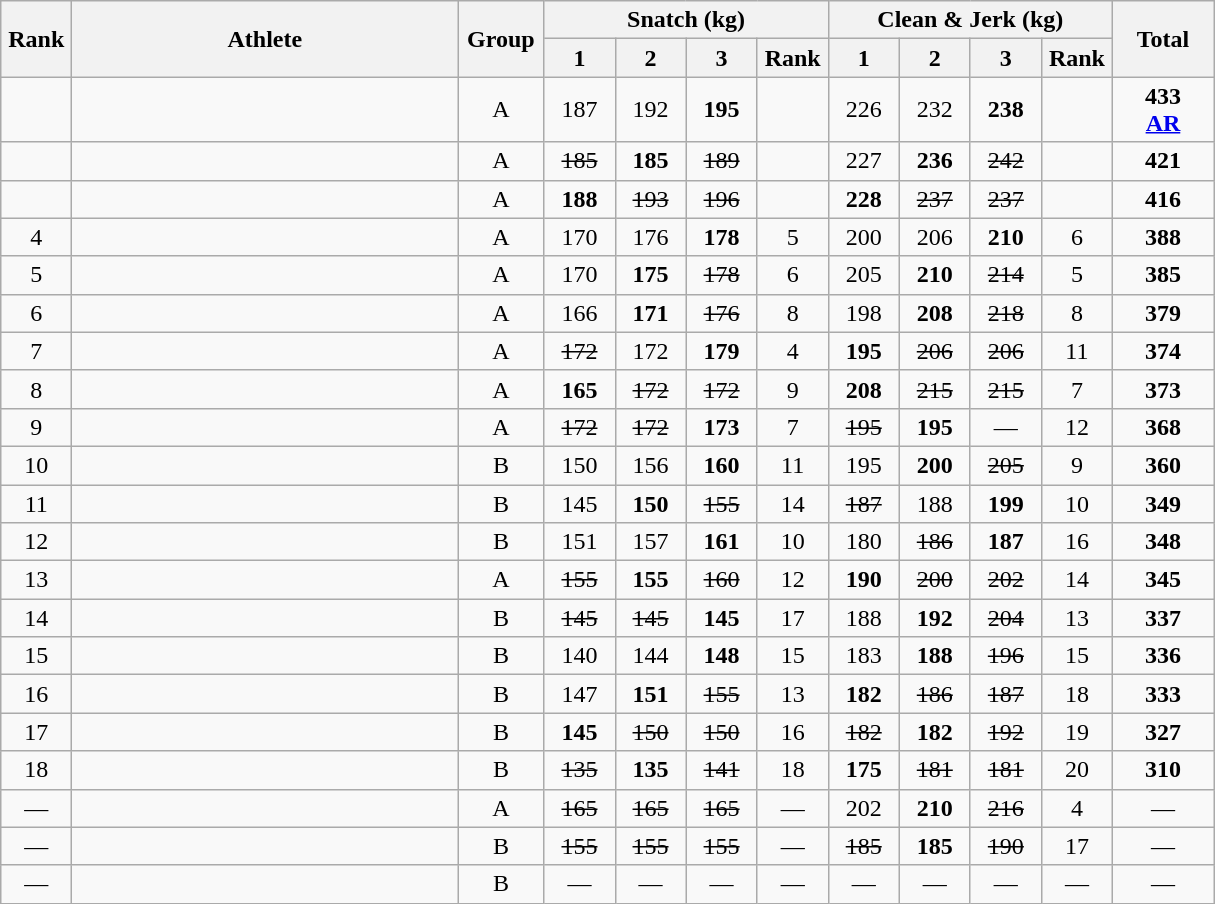<table class = "wikitable" style="text-align:center;">
<tr>
<th rowspan=2 width=40>Rank</th>
<th rowspan=2 width=250>Athlete</th>
<th rowspan=2 width=50>Group</th>
<th colspan=4>Snatch (kg)</th>
<th colspan=4>Clean & Jerk (kg)</th>
<th rowspan=2 width=60>Total</th>
</tr>
<tr>
<th width=40>1</th>
<th width=40>2</th>
<th width=40>3</th>
<th width=40>Rank</th>
<th width=40>1</th>
<th width=40>2</th>
<th width=40>3</th>
<th width=40>Rank</th>
</tr>
<tr>
<td></td>
<td align=left></td>
<td>A</td>
<td>187</td>
<td>192</td>
<td><strong>195</strong></td>
<td></td>
<td>226</td>
<td>232</td>
<td><strong>238</strong></td>
<td></td>
<td><strong>433</strong><br><strong><a href='#'>AR</a></strong></td>
</tr>
<tr>
<td></td>
<td align=left></td>
<td>A</td>
<td><s>185</s></td>
<td><strong>185</strong></td>
<td><s>189</s></td>
<td></td>
<td>227</td>
<td><strong>236</strong></td>
<td><s>242</s></td>
<td></td>
<td><strong>421</strong></td>
</tr>
<tr>
<td></td>
<td align=left></td>
<td>A</td>
<td><strong>188</strong></td>
<td><s>193</s></td>
<td><s>196</s></td>
<td></td>
<td><strong>228</strong></td>
<td><s>237</s></td>
<td><s>237</s></td>
<td></td>
<td><strong>416</strong></td>
</tr>
<tr>
<td>4</td>
<td align=left></td>
<td>A</td>
<td>170</td>
<td>176</td>
<td><strong>178</strong></td>
<td>5</td>
<td>200</td>
<td>206</td>
<td><strong>210</strong></td>
<td>6</td>
<td><strong>388</strong></td>
</tr>
<tr>
<td>5</td>
<td align=left></td>
<td>A</td>
<td>170</td>
<td><strong>175</strong></td>
<td><s>178</s></td>
<td>6</td>
<td>205</td>
<td><strong>210</strong></td>
<td><s>214</s></td>
<td>5</td>
<td><strong>385</strong></td>
</tr>
<tr>
<td>6</td>
<td align=left></td>
<td>A</td>
<td>166</td>
<td><strong>171</strong></td>
<td><s>176</s></td>
<td>8</td>
<td>198</td>
<td><strong>208</strong></td>
<td><s>218</s></td>
<td>8</td>
<td><strong>379</strong></td>
</tr>
<tr>
<td>7</td>
<td align=left></td>
<td>A</td>
<td><s>172</s></td>
<td>172</td>
<td><strong>179</strong></td>
<td>4</td>
<td><strong>195</strong></td>
<td><s>206</s></td>
<td><s>206</s></td>
<td>11</td>
<td><strong>374</strong></td>
</tr>
<tr>
<td>8</td>
<td align=left></td>
<td>A</td>
<td><strong>165</strong></td>
<td><s>172</s></td>
<td><s>172</s></td>
<td>9</td>
<td><strong>208</strong></td>
<td><s>215</s></td>
<td><s>215</s></td>
<td>7</td>
<td><strong>373</strong></td>
</tr>
<tr>
<td>9</td>
<td align=left></td>
<td>A</td>
<td><s>172</s></td>
<td><s>172</s></td>
<td><strong>173</strong></td>
<td>7</td>
<td><s>195</s></td>
<td><strong>195</strong></td>
<td>—</td>
<td>12</td>
<td><strong>368</strong></td>
</tr>
<tr>
<td>10</td>
<td align=left></td>
<td>B</td>
<td>150</td>
<td>156</td>
<td><strong>160</strong></td>
<td>11</td>
<td>195</td>
<td><strong>200</strong></td>
<td><s>205</s></td>
<td>9</td>
<td><strong>360</strong></td>
</tr>
<tr>
<td>11</td>
<td align=left></td>
<td>B</td>
<td>145</td>
<td><strong>150</strong></td>
<td><s>155</s></td>
<td>14</td>
<td><s>187</s></td>
<td>188</td>
<td><strong>199</strong></td>
<td>10</td>
<td><strong>349</strong></td>
</tr>
<tr>
<td>12</td>
<td align=left></td>
<td>B</td>
<td>151</td>
<td>157</td>
<td><strong>161</strong></td>
<td>10</td>
<td>180</td>
<td><s>186</s></td>
<td><strong>187</strong></td>
<td>16</td>
<td><strong>348</strong></td>
</tr>
<tr>
<td>13</td>
<td align=left></td>
<td>A</td>
<td><s>155</s></td>
<td><strong>155</strong></td>
<td><s>160</s></td>
<td>12</td>
<td><strong>190</strong></td>
<td><s>200</s></td>
<td><s>202</s></td>
<td>14</td>
<td><strong>345</strong></td>
</tr>
<tr>
<td>14</td>
<td align=left></td>
<td>B</td>
<td><s>145</s></td>
<td><s>145</s></td>
<td><strong>145</strong></td>
<td>17</td>
<td>188</td>
<td><strong>192</strong></td>
<td><s>204</s></td>
<td>13</td>
<td><strong>337</strong></td>
</tr>
<tr>
<td>15</td>
<td align=left></td>
<td>B</td>
<td>140</td>
<td>144</td>
<td><strong>148</strong></td>
<td>15</td>
<td>183</td>
<td><strong>188</strong></td>
<td><s>196</s></td>
<td>15</td>
<td><strong>336</strong></td>
</tr>
<tr>
<td>16</td>
<td align=left></td>
<td>B</td>
<td>147</td>
<td><strong>151</strong></td>
<td><s>155</s></td>
<td>13</td>
<td><strong>182</strong></td>
<td><s>186</s></td>
<td><s>187</s></td>
<td>18</td>
<td><strong>333</strong></td>
</tr>
<tr>
<td>17</td>
<td align=left></td>
<td>B</td>
<td><strong>145</strong></td>
<td><s>150</s></td>
<td><s>150</s></td>
<td>16</td>
<td><s>182</s></td>
<td><strong>182</strong></td>
<td><s>192</s></td>
<td>19</td>
<td><strong>327</strong></td>
</tr>
<tr>
<td>18</td>
<td align=left></td>
<td>B</td>
<td><s>135</s></td>
<td><strong>135</strong></td>
<td><s>141</s></td>
<td>18</td>
<td><strong>175</strong></td>
<td><s>181</s></td>
<td><s>181</s></td>
<td>20</td>
<td><strong>310</strong></td>
</tr>
<tr>
<td>—</td>
<td align=left></td>
<td>A</td>
<td><s>165</s></td>
<td><s>165</s></td>
<td><s>165</s></td>
<td>—</td>
<td>202</td>
<td><strong>210</strong></td>
<td><s>216</s></td>
<td>4</td>
<td>—</td>
</tr>
<tr>
<td>—</td>
<td align=left></td>
<td>B</td>
<td><s>155</s></td>
<td><s>155</s></td>
<td><s>155</s></td>
<td>—</td>
<td><s>185</s></td>
<td><strong>185</strong></td>
<td><s>190</s></td>
<td>17</td>
<td>—</td>
</tr>
<tr>
<td>—</td>
<td align=left></td>
<td>B</td>
<td>—</td>
<td>—</td>
<td>—</td>
<td>—</td>
<td>—</td>
<td>—</td>
<td>—</td>
<td>—</td>
<td>—</td>
</tr>
</table>
